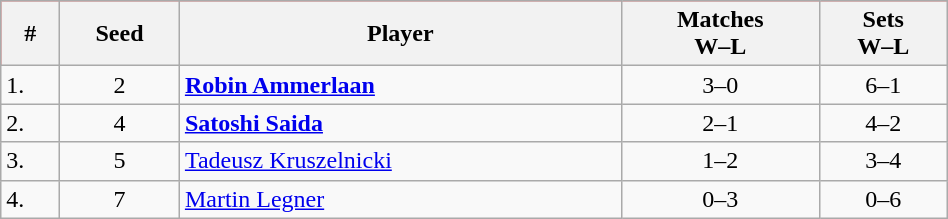<table class="wikitable" style="width:50%;">
<tr style="background:#f00;">
<th>#</th>
<th>Seed</th>
<th>Player</th>
<th>Matches<br>W–L</th>
<th>Sets<br>W–L</th>
</tr>
<tr>
<td>1.</td>
<td style="text-align:center;">2</td>
<td><strong><a href='#'>Robin Ammerlaan</a></strong></td>
<td style="text-align:center;">3–0</td>
<td style="text-align:center;">6–1</td>
</tr>
<tr>
<td>2.</td>
<td style="text-align:center;">4</td>
<td><strong><a href='#'>Satoshi Saida</a></strong></td>
<td style="text-align:center;">2–1</td>
<td style="text-align:center;">4–2</td>
</tr>
<tr>
<td>3.</td>
<td style="text-align:center;">5</td>
<td><a href='#'>Tadeusz Kruszelnicki</a></td>
<td style="text-align:center;">1–2</td>
<td style="text-align:center;">3–4</td>
</tr>
<tr>
<td>4.</td>
<td style="text-align:center;">7</td>
<td><a href='#'>Martin Legner</a></td>
<td style="text-align:center;">0–3</td>
<td style="text-align:center;">0–6</td>
</tr>
</table>
